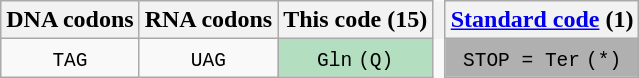<table class="wikitable" style="border: none; text-align: center;">
<tr>
<th>DNA codons</th>
<th>RNA codons</th>
<th>This code (15)</th>
<th style="border: none; width: 1px;"></th>
<th><a href='#'>Standard code</a> (1)</th>
</tr>
<tr>
<td><code>TAG</code></td>
<td><code>UAG</code></td>
<td style="background-color:#b3dec0;"><code>Gln</code> <code>(Q)</code></td>
<td style="border: none; width: 1px;"></td>
<td style="background-color:#B0B0B0;"><code>STOP = Ter</code> <code>(*)</code></td>
</tr>
</table>
